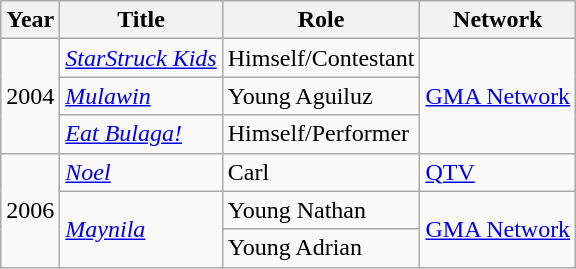<table class="wikitable sortable">
<tr>
<th>Year</th>
<th>Title</th>
<th>Role</th>
<th>Network</th>
</tr>
<tr>
<td rowspan="3">2004</td>
<td><em><a href='#'>StarStruck Kids</a></em></td>
<td>Himself/Contestant</td>
<td rowspan="3"><a href='#'>GMA Network</a></td>
</tr>
<tr>
<td><em><a href='#'>Mulawin</a></em></td>
<td>Young Aguiluz</td>
</tr>
<tr>
<td><em><a href='#'>Eat Bulaga!</a></em></td>
<td>Himself/Performer</td>
</tr>
<tr>
<td rowspan="3">2006</td>
<td><em><a href='#'>Noel</a></em></td>
<td>Carl</td>
<td><a href='#'>QTV</a></td>
</tr>
<tr>
<td rowspan="2"><em><a href='#'>Maynila</a></em></td>
<td>Young Nathan</td>
<td rowspan="2"><a href='#'>GMA Network</a></td>
</tr>
<tr>
<td>Young Adrian</td>
</tr>
</table>
